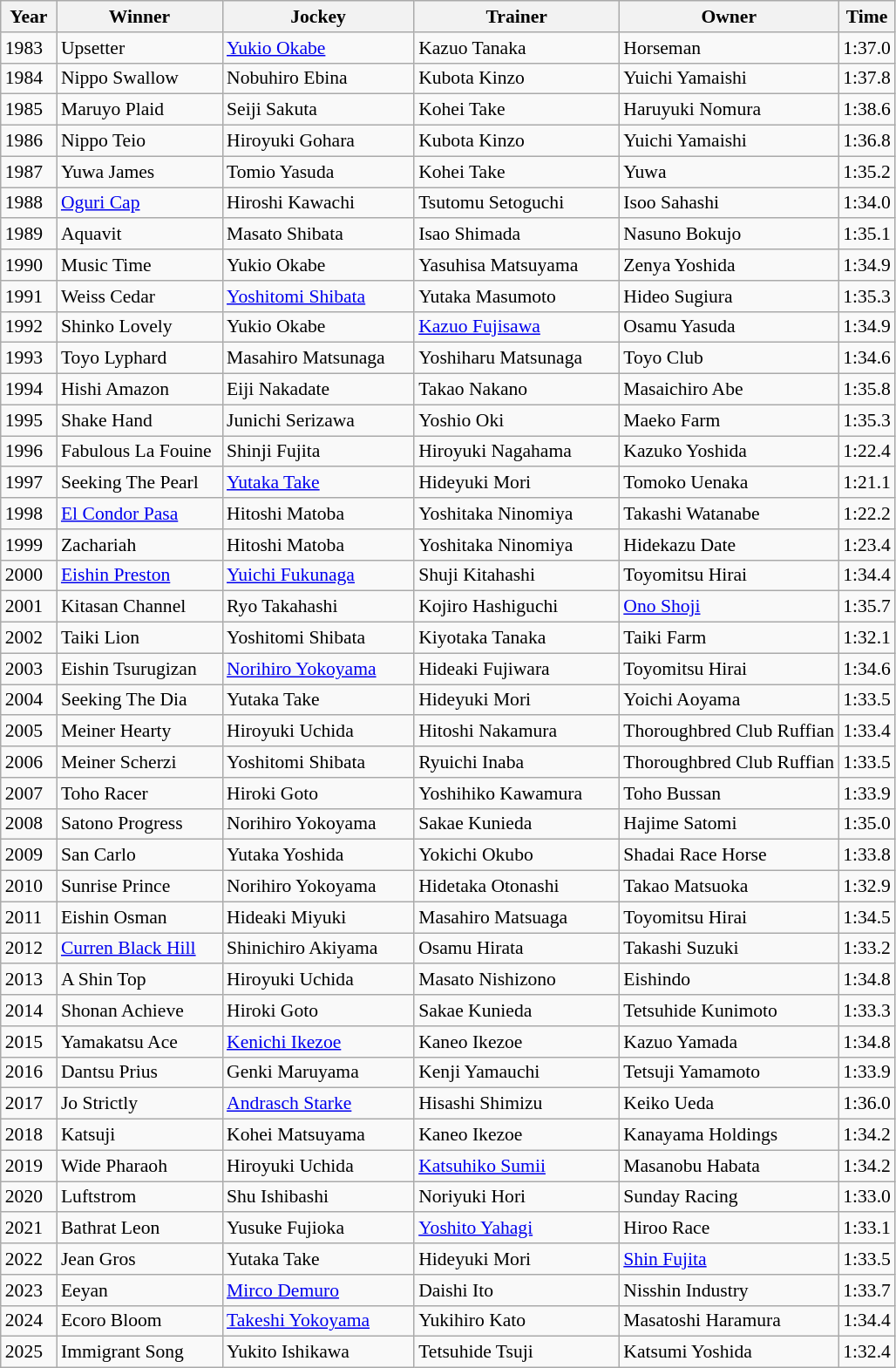<table class="wikitable sortable" style="font-size:90%">
<tr>
<th width="36px">Year<br></th>
<th width="120px">Winner<br></th>
<th width="140px">Jockey<br></th>
<th width="150px">Trainer<br></th>
<th>Owner</th>
<th>Time<br></th>
</tr>
<tr>
<td>1983</td>
<td>Upsetter</td>
<td><a href='#'>Yukio Okabe</a></td>
<td>Kazuo Tanaka</td>
<td>Horseman</td>
<td>1:37.0</td>
</tr>
<tr>
<td>1984</td>
<td>Nippo Swallow</td>
<td>Nobuhiro Ebina</td>
<td>Kubota Kinzo</td>
<td>Yuichi Yamaishi</td>
<td>1:37.8</td>
</tr>
<tr>
<td>1985</td>
<td>Maruyo Plaid</td>
<td>Seiji Sakuta</td>
<td>Kohei Take</td>
<td>Haruyuki Nomura</td>
<td>1:38.6</td>
</tr>
<tr>
<td>1986</td>
<td>Nippo Teio</td>
<td>Hiroyuki Gohara</td>
<td>Kubota Kinzo</td>
<td>Yuichi Yamaishi</td>
<td>1:36.8</td>
</tr>
<tr>
<td>1987</td>
<td>Yuwa James</td>
<td>Tomio Yasuda</td>
<td>Kohei Take</td>
<td>Yuwa</td>
<td>1:35.2</td>
</tr>
<tr>
<td>1988</td>
<td><a href='#'>Oguri Cap</a></td>
<td>Hiroshi Kawachi</td>
<td>Tsutomu Setoguchi</td>
<td>Isoo Sahashi</td>
<td>1:34.0</td>
</tr>
<tr>
<td>1989</td>
<td>Aquavit</td>
<td>Masato Shibata</td>
<td>Isao Shimada</td>
<td>Nasuno Bokujo</td>
<td>1:35.1</td>
</tr>
<tr>
<td>1990</td>
<td>Music Time</td>
<td>Yukio Okabe</td>
<td>Yasuhisa Matsuyama</td>
<td>Zenya Yoshida</td>
<td>1:34.9</td>
</tr>
<tr>
<td>1991</td>
<td>Weiss Cedar</td>
<td><a href='#'>Yoshitomi Shibata</a></td>
<td>Yutaka Masumoto</td>
<td>Hideo Sugiura</td>
<td>1:35.3</td>
</tr>
<tr>
<td>1992</td>
<td>Shinko Lovely</td>
<td>Yukio Okabe</td>
<td><a href='#'>Kazuo Fujisawa</a></td>
<td>Osamu Yasuda</td>
<td>1:34.9</td>
</tr>
<tr>
<td>1993</td>
<td>Toyo Lyphard</td>
<td>Masahiro Matsunaga</td>
<td>Yoshiharu Matsunaga</td>
<td>Toyo Club</td>
<td>1:34.6</td>
</tr>
<tr>
<td>1994</td>
<td>Hishi Amazon</td>
<td>Eiji Nakadate</td>
<td>Takao Nakano</td>
<td>Masaichiro Abe</td>
<td>1:35.8</td>
</tr>
<tr>
<td>1995</td>
<td>Shake Hand</td>
<td>Junichi Serizawa</td>
<td>Yoshio Oki</td>
<td>Maeko Farm</td>
<td>1:35.3</td>
</tr>
<tr>
<td>1996</td>
<td>Fabulous La Fouine</td>
<td>Shinji Fujita</td>
<td>Hiroyuki Nagahama</td>
<td>Kazuko Yoshida</td>
<td>1:22.4</td>
</tr>
<tr>
<td>1997</td>
<td>Seeking The Pearl</td>
<td><a href='#'>Yutaka Take</a></td>
<td>Hideyuki Mori</td>
<td>Tomoko Uenaka</td>
<td>1:21.1</td>
</tr>
<tr>
<td>1998</td>
<td><a href='#'>El Condor Pasa</a></td>
<td>Hitoshi Matoba</td>
<td>Yoshitaka Ninomiya</td>
<td>Takashi Watanabe</td>
<td>1:22.2</td>
</tr>
<tr>
<td>1999</td>
<td>Zachariah</td>
<td>Hitoshi Matoba</td>
<td>Yoshitaka Ninomiya</td>
<td>Hidekazu Date</td>
<td>1:23.4</td>
</tr>
<tr>
<td>2000</td>
<td><a href='#'>Eishin Preston</a></td>
<td><a href='#'>Yuichi Fukunaga</a></td>
<td>Shuji Kitahashi</td>
<td>Toyomitsu Hirai</td>
<td>1:34.4</td>
</tr>
<tr>
<td>2001</td>
<td>Kitasan Channel</td>
<td>Ryo Takahashi</td>
<td>Kojiro Hashiguchi</td>
<td><a href='#'>Ono Shoji</a></td>
<td>1:35.7</td>
</tr>
<tr>
<td>2002</td>
<td>Taiki Lion</td>
<td>Yoshitomi Shibata</td>
<td>Kiyotaka Tanaka</td>
<td>Taiki Farm</td>
<td>1:32.1</td>
</tr>
<tr>
<td>2003</td>
<td>Eishin Tsurugizan</td>
<td><a href='#'>Norihiro Yokoyama</a></td>
<td>Hideaki Fujiwara</td>
<td>Toyomitsu Hirai</td>
<td>1:34.6</td>
</tr>
<tr>
<td>2004</td>
<td>Seeking The Dia</td>
<td>Yutaka Take</td>
<td>Hideyuki Mori</td>
<td>Yoichi Aoyama</td>
<td>1:33.5</td>
</tr>
<tr>
<td>2005</td>
<td>Meiner Hearty</td>
<td>Hiroyuki Uchida</td>
<td>Hitoshi Nakamura</td>
<td>Thoroughbred Club Ruffian</td>
<td>1:33.4</td>
</tr>
<tr>
<td>2006</td>
<td>Meiner Scherzi</td>
<td>Yoshitomi Shibata</td>
<td>Ryuichi Inaba</td>
<td>Thoroughbred Club Ruffian</td>
<td>1:33.5</td>
</tr>
<tr>
<td>2007</td>
<td>Toho Racer</td>
<td>Hiroki Goto</td>
<td>Yoshihiko Kawamura</td>
<td>Toho Bussan</td>
<td>1:33.9</td>
</tr>
<tr>
<td>2008</td>
<td>Satono Progress</td>
<td>Norihiro Yokoyama</td>
<td>Sakae Kunieda</td>
<td>Hajime Satomi</td>
<td>1:35.0</td>
</tr>
<tr>
<td>2009</td>
<td>San Carlo</td>
<td>Yutaka Yoshida</td>
<td>Yokichi Okubo</td>
<td>Shadai Race Horse</td>
<td>1:33.8</td>
</tr>
<tr>
<td>2010</td>
<td>Sunrise Prince</td>
<td>Norihiro Yokoyama</td>
<td>Hidetaka Otonashi</td>
<td>Takao Matsuoka</td>
<td>1:32.9</td>
</tr>
<tr>
<td>2011 </td>
<td>Eishin Osman</td>
<td>Hideaki Miyuki</td>
<td>Masahiro Matsuaga</td>
<td>Toyomitsu Hirai</td>
<td>1:34.5</td>
</tr>
<tr>
<td>2012</td>
<td><a href='#'>Curren Black Hill</a></td>
<td>Shinichiro Akiyama</td>
<td>Osamu Hirata</td>
<td>Takashi Suzuki</td>
<td>1:33.2</td>
</tr>
<tr>
<td>2013</td>
<td>A Shin Top</td>
<td>Hiroyuki Uchida</td>
<td>Masato Nishizono</td>
<td>Eishindo</td>
<td>1:34.8</td>
</tr>
<tr>
<td>2014</td>
<td>Shonan Achieve</td>
<td>Hiroki Goto</td>
<td>Sakae Kunieda</td>
<td>Tetsuhide Kunimoto</td>
<td>1:33.3</td>
</tr>
<tr>
<td>2015</td>
<td>Yamakatsu Ace</td>
<td><a href='#'>Kenichi Ikezoe</a></td>
<td>Kaneo Ikezoe</td>
<td>Kazuo Yamada</td>
<td>1:34.8</td>
</tr>
<tr>
<td>2016</td>
<td>Dantsu Prius</td>
<td>Genki Maruyama</td>
<td>Kenji Yamauchi</td>
<td>Tetsuji Yamamoto</td>
<td>1:33.9</td>
</tr>
<tr>
<td>2017</td>
<td>Jo Strictly</td>
<td><a href='#'>Andrasch Starke</a></td>
<td>Hisashi Shimizu</td>
<td>Keiko Ueda</td>
<td>1:36.0</td>
</tr>
<tr>
<td>2018</td>
<td>Katsuji</td>
<td>Kohei Matsuyama</td>
<td>Kaneo Ikezoe</td>
<td>Kanayama Holdings</td>
<td>1:34.2</td>
</tr>
<tr>
<td>2019</td>
<td>Wide Pharaoh</td>
<td>Hiroyuki Uchida</td>
<td><a href='#'>Katsuhiko Sumii</a></td>
<td>Masanobu Habata</td>
<td>1:34.2</td>
</tr>
<tr>
<td>2020</td>
<td>Luftstrom</td>
<td>Shu Ishibashi</td>
<td>Noriyuki Hori</td>
<td>Sunday Racing</td>
<td>1:33.0</td>
</tr>
<tr>
<td>2021</td>
<td>Bathrat Leon</td>
<td>Yusuke Fujioka</td>
<td><a href='#'>Yoshito Yahagi</a></td>
<td>Hiroo Race</td>
<td>1:33.1</td>
</tr>
<tr>
<td>2022</td>
<td>Jean Gros</td>
<td>Yutaka Take</td>
<td>Hideyuki Mori</td>
<td><a href='#'>Shin Fujita</a></td>
<td>1:33.5</td>
</tr>
<tr>
<td>2023</td>
<td>Eeyan</td>
<td><a href='#'>Mirco Demuro</a></td>
<td>Daishi Ito</td>
<td>Nisshin Industry</td>
<td>1:33.7</td>
</tr>
<tr>
<td>2024</td>
<td>Ecoro Bloom</td>
<td><a href='#'>Takeshi Yokoyama</a></td>
<td>Yukihiro Kato</td>
<td>Masatoshi Haramura</td>
<td>1:34.4</td>
</tr>
<tr>
<td>2025</td>
<td>Immigrant Song</td>
<td>Yukito Ishikawa</td>
<td>Tetsuhide Tsuji</td>
<td>Katsumi Yoshida</td>
<td>1:32.4</td>
</tr>
</table>
